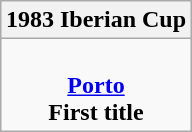<table class=wikitable style="text-align: center; margin: 0 auto;">
<tr>
<th>1983 Iberian Cup</th>
</tr>
<tr>
<td align=center><br><strong><a href='#'>Porto</a></strong><br><strong>First title</strong></td>
</tr>
</table>
